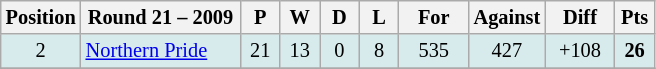<table class="wikitable" style="text-align:center; font-size:85%;">
<tr>
<th width=40 abbr="Position">Position</th>
<th width=100>Round 21 – 2009</th>
<th width=20 abbr="Played">P</th>
<th width=20 abbr="Won">W</th>
<th width=20 abbr="Drawn">D</th>
<th width=20 abbr="Lost">L</th>
<th width=40 abbr="Points for">For</th>
<th width=40 abbr="Points against">Against</th>
<th width=40 abbr="Points difference">Diff</th>
<th width=20 abbr="Points">Pts</th>
</tr>
<tr style="background: #d7ebed;">
<td>2</td>
<td style="text-align:left;"> <a href='#'>Northern Pride</a></td>
<td>21</td>
<td>13</td>
<td>0</td>
<td>8</td>
<td>535</td>
<td>427</td>
<td>+108</td>
<td><strong>26</strong></td>
</tr>
<tr>
</tr>
</table>
